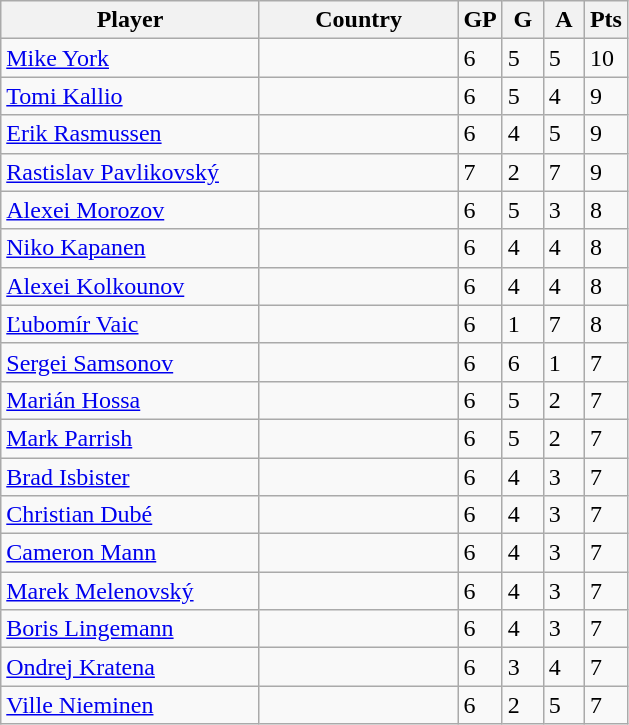<table class="wikitable sortable">
<tr>
<th width=165>Player</th>
<th width=125>Country</th>
<th width=20>GP</th>
<th width=20>G</th>
<th width=20>A</th>
<th width=20>Pts</th>
</tr>
<tr>
<td><a href='#'>Mike York</a></td>
<td></td>
<td>6</td>
<td>5</td>
<td>5</td>
<td>10</td>
</tr>
<tr>
<td><a href='#'>Tomi Kallio</a></td>
<td></td>
<td>6</td>
<td>5</td>
<td>4</td>
<td>9</td>
</tr>
<tr>
<td><a href='#'>Erik Rasmussen</a></td>
<td></td>
<td>6</td>
<td>4</td>
<td>5</td>
<td>9</td>
</tr>
<tr>
<td><a href='#'>Rastislav Pavlikovský</a></td>
<td></td>
<td>7</td>
<td>2</td>
<td>7</td>
<td>9</td>
</tr>
<tr>
<td><a href='#'>Alexei Morozov</a></td>
<td></td>
<td>6</td>
<td>5</td>
<td>3</td>
<td>8</td>
</tr>
<tr>
<td><a href='#'>Niko Kapanen</a></td>
<td></td>
<td>6</td>
<td>4</td>
<td>4</td>
<td>8</td>
</tr>
<tr>
<td><a href='#'>Alexei Kolkounov</a></td>
<td></td>
<td>6</td>
<td>4</td>
<td>4</td>
<td>8</td>
</tr>
<tr>
<td><a href='#'>Ľubomír Vaic</a></td>
<td></td>
<td>6</td>
<td>1</td>
<td>7</td>
<td>8</td>
</tr>
<tr>
<td><a href='#'>Sergei Samsonov</a></td>
<td></td>
<td>6</td>
<td>6</td>
<td>1</td>
<td>7</td>
</tr>
<tr>
<td><a href='#'>Marián Hossa</a></td>
<td></td>
<td>6</td>
<td>5</td>
<td>2</td>
<td>7</td>
</tr>
<tr>
<td><a href='#'>Mark Parrish</a></td>
<td></td>
<td>6</td>
<td>5</td>
<td>2</td>
<td>7</td>
</tr>
<tr>
<td><a href='#'>Brad Isbister</a></td>
<td></td>
<td>6</td>
<td>4</td>
<td>3</td>
<td>7</td>
</tr>
<tr>
<td><a href='#'>Christian Dubé</a></td>
<td></td>
<td>6</td>
<td>4</td>
<td>3</td>
<td>7</td>
</tr>
<tr>
<td><a href='#'>Cameron Mann</a></td>
<td></td>
<td>6</td>
<td>4</td>
<td>3</td>
<td>7</td>
</tr>
<tr>
<td><a href='#'>Marek Melenovský</a></td>
<td></td>
<td>6</td>
<td>4</td>
<td>3</td>
<td>7</td>
</tr>
<tr>
<td><a href='#'>Boris Lingemann</a></td>
<td></td>
<td>6</td>
<td>4</td>
<td>3</td>
<td>7</td>
</tr>
<tr>
<td><a href='#'>Ondrej Kratena</a></td>
<td></td>
<td>6</td>
<td>3</td>
<td>4</td>
<td>7</td>
</tr>
<tr>
<td><a href='#'>Ville Nieminen</a></td>
<td></td>
<td>6</td>
<td>2</td>
<td>5</td>
<td>7</td>
</tr>
</table>
